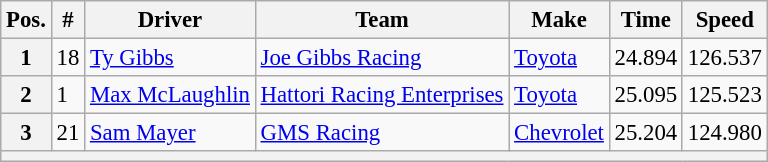<table class="wikitable" style="font-size:95%">
<tr>
<th>Pos.</th>
<th>#</th>
<th>Driver</th>
<th>Team</th>
<th>Make</th>
<th>Time</th>
<th>Speed</th>
</tr>
<tr>
<th>1</th>
<td>18</td>
<td><a href='#'>Ty Gibbs</a></td>
<td><a href='#'>Joe Gibbs Racing</a></td>
<td><a href='#'>Toyota</a></td>
<td>24.894</td>
<td>126.537</td>
</tr>
<tr>
<th>2</th>
<td>1</td>
<td><a href='#'>Max McLaughlin</a></td>
<td><a href='#'>Hattori Racing Enterprises</a></td>
<td><a href='#'>Toyota</a></td>
<td>25.095</td>
<td>125.523</td>
</tr>
<tr>
<th>3</th>
<td>21</td>
<td><a href='#'>Sam Mayer</a></td>
<td><a href='#'>GMS Racing</a></td>
<td><a href='#'>Chevrolet</a></td>
<td>25.204</td>
<td>124.980</td>
</tr>
<tr>
<th colspan="7"></th>
</tr>
</table>
